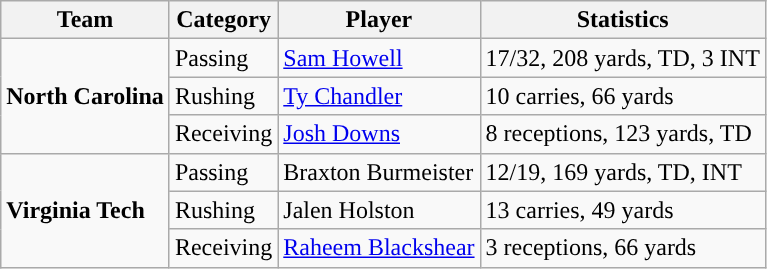<table class="wikitable" style="float: left;">
<tr>
<th>Team</th>
<th>Category</th>
<th>Player</th>
<th>Statistics</th>
</tr>
<tr>
<td rowspan=3><strong>North Carolina</strong></td>
<td>Passing</td>
<td><a href='#'>Sam Howell</a></td>
<td>17/32, 208 yards, TD, 3 INT</td>
</tr>
<tr>
<td>Rushing</td>
<td><a href='#'>Ty Chandler</a></td>
<td>10 carries, 66 yards</td>
</tr>
<tr>
<td>Receiving</td>
<td><a href='#'>Josh Downs</a></td>
<td>8 receptions, 123 yards, TD</td>
</tr>
<tr>
<td rowspan=3><strong>Virginia Tech</strong></td>
<td>Passing</td>
<td>Braxton Burmeister</td>
<td>12/19, 169 yards, TD, INT</td>
</tr>
<tr>
<td>Rushing</td>
<td>Jalen Holston</td>
<td>13 carries, 49 yards</td>
</tr>
<tr>
<td>Receiving</td>
<td><a href='#'>Raheem Blackshear</a></td>
<td>3 receptions, 66 yards</td>
</tr>
</table>
